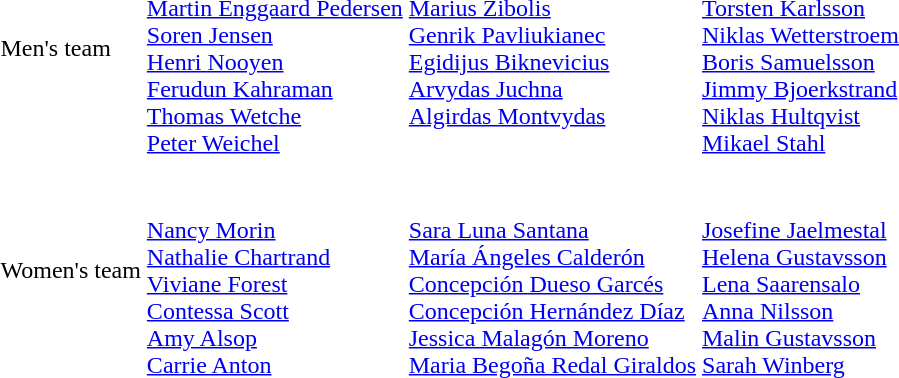<table>
<tr class="nowrap">
<td>Men's team</td>
<td valign=top> <br><br><a href='#'>Martin Enggaard Pedersen</a> <br>
<a href='#'>Soren Jensen</a> <br>
<a href='#'>Henri Nooyen</a> <br>
<a href='#'>Ferudun Kahraman</a> <br>
<a href='#'>Thomas Wetche</a> <br>
<a href='#'>Peter Weichel</a></td>
<td valign=top> <br><br><a href='#'>Marius Zibolis</a> <br>
<a href='#'>Genrik Pavliukianec</a> <br>
<a href='#'>Egidijus Biknevicius</a> <br>
<a href='#'>Arvydas Juchna</a> <br>
<a href='#'>Algirdas Montvydas</a></td>
<td valign=top> <br><br><a href='#'>Torsten Karlsson</a> <br>
<a href='#'>Niklas Wetterstroem</a> <br>
<a href='#'>Boris Samuelsson</a> <br>
<a href='#'>Jimmy Bjoerkstrand</a> <br>
<a href='#'>Niklas Hultqvist</a> <br>
<a href='#'>Mikael Stahl</a></td>
</tr>
<tr class="nowrap">
<td>Women's team</td>
<td valign=top> <br><br><a href='#'>Nancy Morin</a> <br>
<a href='#'>Nathalie Chartrand</a> <br>
<a href='#'>Viviane Forest</a> <br>
<a href='#'>Contessa Scott</a> <br>
<a href='#'>Amy Alsop</a> <br>
<a href='#'>Carrie Anton</a></td>
<td valign=top> <br><br><a href='#'>Sara Luna Santana</a> <br>
<a href='#'>María Ángeles Calderón</a> <br>
<a href='#'>Concepción Dueso Garcés</a> <br>
<a href='#'>Concepción Hernández Díaz</a> <br>
<a href='#'>Jessica Malagón Moreno</a> <br>
<a href='#'>Maria Begoña Redal Giraldos</a></td>
<td valign=top> <br><br><a href='#'>Josefine Jaelmestal</a> <br>
<a href='#'>Helena Gustavsson</a> <br>
<a href='#'>Lena Saarensalo</a> <br>
<a href='#'>Anna Nilsson</a> <br>
<a href='#'>Malin Gustavsson</a> <br>
<a href='#'>Sarah Winberg</a></td>
</tr>
</table>
